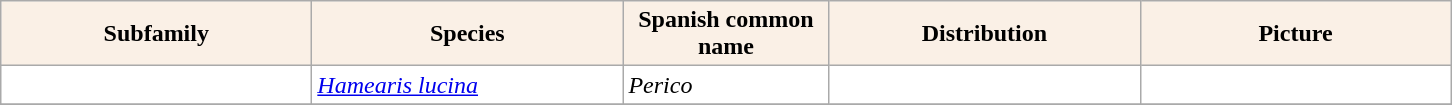<table class="wikitable" border="0" style="background:#ffffff" align="top" class="sortable wikitable">
<tr ->
<th style="background:Linen; color:Black" width=200 px>Subfamily</th>
<th style="background:Linen; color:Black" width=200 px>Species</th>
<th style="background:Linen; color:Black" width=130 px>Spanish common name</th>
<th style="background:Linen; color:Black" width=200 px>Distribution</th>
<th style="background:Linen; color:Black" width=200 px>Picture</th>
</tr>
<tr>
<td></td>
<td><em><a href='#'>Hamearis lucina</a></em></td>
<td><em>Perico</em></td>
<td></td>
<td></td>
</tr>
<tr>
</tr>
</table>
